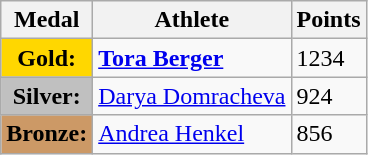<table class="wikitable">
<tr>
<th><strong>Medal</strong></th>
<th><strong>Athlete</strong></th>
<th><strong>Points</strong></th>
</tr>
<tr>
<td style="text-align:center;background-color:gold;"><strong>Gold:</strong></td>
<td> <strong><a href='#'>Tora Berger</a></strong></td>
<td>1234</td>
</tr>
<tr>
<td style="text-align:center;background-color:silver;"><strong>Silver:</strong></td>
<td> <a href='#'>Darya Domracheva</a></td>
<td>924</td>
</tr>
<tr>
<td style="text-align:center;background-color:#CC9966;"><strong>Bronze:</strong></td>
<td> <a href='#'>Andrea Henkel</a></td>
<td>856</td>
</tr>
</table>
